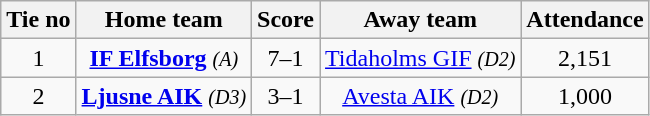<table class="wikitable" style="text-align:center">
<tr>
<th style= width="40px">Tie no</th>
<th style= width="150px">Home team</th>
<th style= width="60px">Score</th>
<th style= width="150px">Away team</th>
<th style= width="30px">Attendance</th>
</tr>
<tr>
<td>1</td>
<td><strong><a href='#'>IF Elfsborg</a></strong> <em><small>(A)</small></em></td>
<td>7–1</td>
<td><a href='#'>Tidaholms GIF</a> <em><small>(D2)</small></em></td>
<td>2,151</td>
</tr>
<tr>
<td>2</td>
<td><strong><a href='#'>Ljusne AIK</a></strong> <em><small>(D3)</small></em></td>
<td>3–1</td>
<td><a href='#'>Avesta AIK</a> <em><small>(D2)</small></em></td>
<td>1,000</td>
</tr>
</table>
